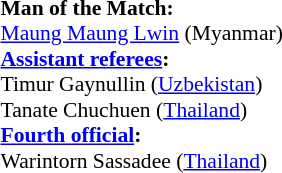<table width=50% style="font-size:90%;">
<tr>
<td><br><strong>Man of the Match:</strong>
<br><a href='#'>Maung Maung Lwin</a> (Myanmar)<br><strong><a href='#'>Assistant referees</a>:</strong>
<br>Timur Gaynullin (<a href='#'>Uzbekistan</a>)
<br>Tanate Chuchuen (<a href='#'>Thailand</a>)
<br><strong><a href='#'>Fourth official</a>:</strong>
<br>Warintorn Sassadee (<a href='#'>Thailand</a>)</td>
</tr>
</table>
